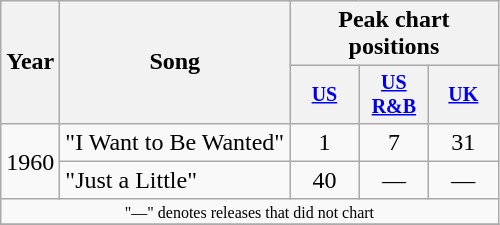<table class="wikitable" style="text-align:center;">
<tr>
<th rowspan="2">Year</th>
<th rowspan="2">Song</th>
<th colspan="3">Peak chart positions</th>
</tr>
<tr style="font-size:smaller;">
<th width="40"><a href='#'>US</a><br></th>
<th width="40"><a href='#'>US R&B</a><br></th>
<th width="40"><a href='#'>UK</a><br></th>
</tr>
<tr>
<td rowspan="2">1960</td>
<td align="left">"I Want to Be Wanted"</td>
<td>1</td>
<td>7</td>
<td>31</td>
</tr>
<tr>
<td align="left">"Just a Little"</td>
<td>40</td>
<td>—</td>
<td>—</td>
</tr>
<tr>
<td align="center" colspan="5" style="font-size: 8pt">"—" denotes releases that did not chart</td>
</tr>
<tr>
</tr>
</table>
